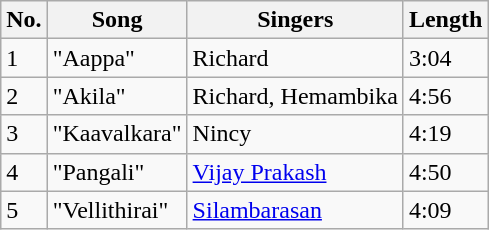<table class="wikitable">
<tr>
<th>No.</th>
<th>Song</th>
<th>Singers</th>
<th>Length</th>
</tr>
<tr>
<td>1</td>
<td>"Aappa"</td>
<td>Richard</td>
<td>3:04</td>
</tr>
<tr>
<td>2</td>
<td>"Akila"</td>
<td>Richard, Hemambika</td>
<td>4:56</td>
</tr>
<tr>
<td>3</td>
<td>"Kaavalkara"</td>
<td>Nincy</td>
<td>4:19</td>
</tr>
<tr>
<td>4</td>
<td>"Pangali"</td>
<td><a href='#'>Vijay Prakash</a></td>
<td>4:50</td>
</tr>
<tr>
<td>5</td>
<td>"Vellithirai"</td>
<td><a href='#'>Silambarasan</a></td>
<td>4:09</td>
</tr>
</table>
